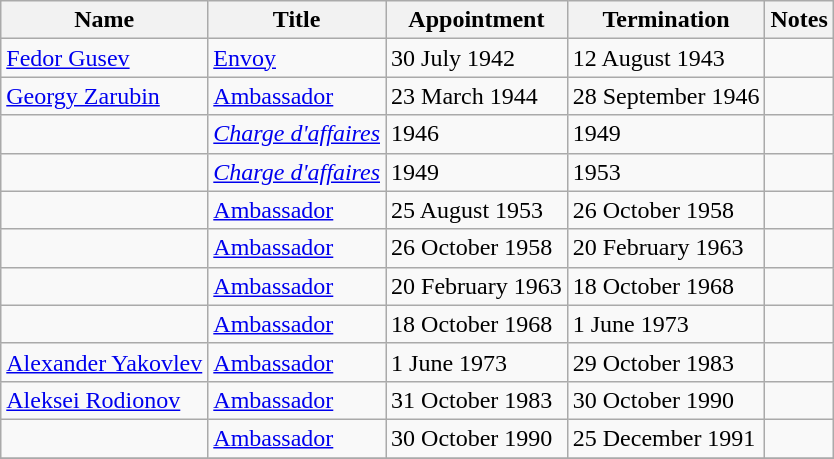<table class="wikitable">
<tr valign="middle">
<th>Name</th>
<th>Title</th>
<th>Appointment</th>
<th>Termination</th>
<th>Notes</th>
</tr>
<tr>
<td><a href='#'>Fedor Gusev</a></td>
<td><a href='#'>Envoy</a></td>
<td>30 July 1942</td>
<td>12 August 1943</td>
<td></td>
</tr>
<tr>
<td><a href='#'>Georgy Zarubin</a></td>
<td><a href='#'>Ambassador</a></td>
<td>23 March 1944</td>
<td>28 September 1946</td>
<td></td>
</tr>
<tr>
<td></td>
<td><em><a href='#'>Charge d'affaires</a></em></td>
<td>1946</td>
<td>1949</td>
<td></td>
</tr>
<tr>
<td></td>
<td><em><a href='#'>Charge d'affaires</a></em></td>
<td>1949</td>
<td>1953</td>
<td></td>
</tr>
<tr>
<td></td>
<td><a href='#'>Ambassador</a></td>
<td>25 August 1953</td>
<td>26 October 1958</td>
<td></td>
</tr>
<tr>
<td></td>
<td><a href='#'>Ambassador</a></td>
<td>26 October 1958</td>
<td>20 February 1963</td>
<td></td>
</tr>
<tr>
<td></td>
<td><a href='#'>Ambassador</a></td>
<td>20 February 1963</td>
<td>18 October 1968</td>
<td></td>
</tr>
<tr>
<td></td>
<td><a href='#'>Ambassador</a></td>
<td>18 October 1968</td>
<td>1 June 1973</td>
<td></td>
</tr>
<tr>
<td><a href='#'>Alexander Yakovlev</a></td>
<td><a href='#'>Ambassador</a></td>
<td>1 June 1973</td>
<td>29 October 1983</td>
<td></td>
</tr>
<tr>
<td><a href='#'>Aleksei Rodionov</a></td>
<td><a href='#'>Ambassador</a></td>
<td>31 October 1983</td>
<td>30 October 1990</td>
<td></td>
</tr>
<tr>
<td></td>
<td><a href='#'>Ambassador</a></td>
<td>30 October 1990</td>
<td>25 December 1991</td>
<td></td>
</tr>
<tr>
</tr>
</table>
